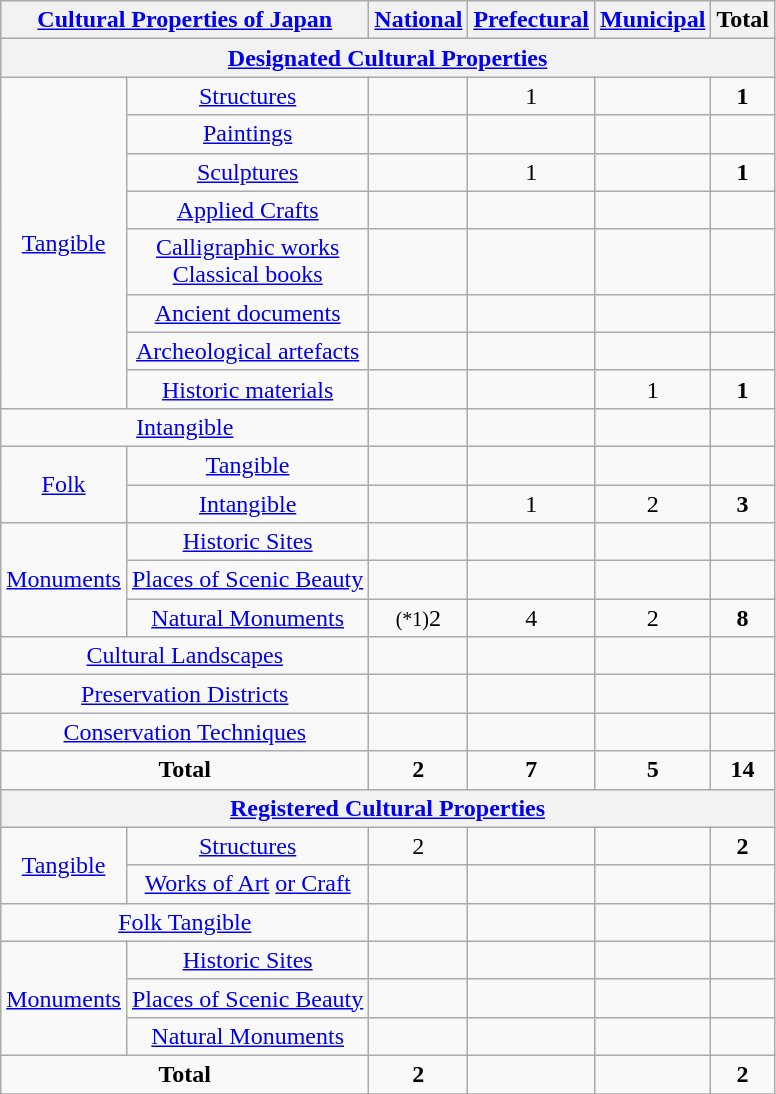<table class="wikitable">
<tr>
<th colspan="2" style="text-align: center;"><a href='#'>Cultural Properties of Japan</a></th>
<th><a href='#'>National</a></th>
<th><a href='#'>Prefectural</a></th>
<th><a href='#'>Municipal</a></th>
<th><strong>Total</strong></th>
</tr>
<tr align="center">
<th colspan="6" style="text-align: center;"><a href='#'>Designated Cultural Properties</a></th>
</tr>
<tr align="center">
<td rowspan="8"><a href='#'>Tangible</a></td>
<td><a href='#'>Structures</a></td>
<td></td>
<td>1</td>
<td></td>
<td><strong>1</strong></td>
</tr>
<tr align="center">
<td><a href='#'>Paintings</a></td>
<td><small></small></td>
<td></td>
<td></td>
<td></td>
</tr>
<tr align="center">
<td><a href='#'>Sculptures</a></td>
<td></td>
<td>1</td>
<td></td>
<td><strong>1</strong></td>
</tr>
<tr align="center">
<td><a href='#'>Applied Crafts</a></td>
<td></td>
<td></td>
<td></td>
<td></td>
</tr>
<tr align="center">
<td><a href='#'>Calligraphic works</a><br><a href='#'>Classical books</a></td>
<td></td>
<td></td>
<td></td>
<td></td>
</tr>
<tr align="center">
<td><a href='#'>Ancient documents</a></td>
<td></td>
<td></td>
<td></td>
<td></td>
</tr>
<tr align="center">
<td><a href='#'>Archeological artefacts</a></td>
<td></td>
<td></td>
<td></td>
<td></td>
</tr>
<tr align="center">
<td><a href='#'>Historic materials</a></td>
<td></td>
<td></td>
<td>1</td>
<td><strong>1</strong></td>
</tr>
<tr align="center">
<td colspan="2" style="text-align: center;"><a href='#'>Intangible</a></td>
<td></td>
<td></td>
<td></td>
<td></td>
</tr>
<tr align="center">
<td rowspan="2"><a href='#'>Folk</a></td>
<td><a href='#'>Tangible</a></td>
<td></td>
<td></td>
<td></td>
<td></td>
</tr>
<tr align="center">
<td><a href='#'>Intangible</a></td>
<td></td>
<td>1</td>
<td>2</td>
<td><strong>3</strong></td>
</tr>
<tr align="center">
<td rowspan="3"><a href='#'>Monuments</a></td>
<td><a href='#'>Historic Sites</a></td>
<td></td>
<td></td>
<td></td>
<td></td>
</tr>
<tr align="center">
<td><a href='#'>Places of Scenic Beauty</a></td>
<td></td>
<td></td>
<td></td>
<td></td>
</tr>
<tr align="center">
<td><a href='#'>Natural Monuments</a></td>
<td><small>(*1)</small>2</td>
<td>4</td>
<td>2</td>
<td><strong>8</strong></td>
</tr>
<tr align="center">
<td colspan="2" style="text-align: center;"><a href='#'>Cultural Landscapes</a></td>
<td></td>
<td></td>
<td></td>
<td></td>
</tr>
<tr align="center">
<td colspan="2" style="text-align: center;"><a href='#'>Preservation Districts</a></td>
<td></td>
<td></td>
<td></td>
<td></td>
</tr>
<tr align="center">
<td colspan="2" style="text-align: center;"><a href='#'>Conservation Techniques</a></td>
<td></td>
<td></td>
<td></td>
<td></td>
</tr>
<tr align="center">
<td colspan="2" style="text-align: center;"><strong>Total</strong></td>
<td><strong>2</strong></td>
<td><strong>7</strong></td>
<td><strong>5</strong></td>
<td><strong>14</strong></td>
</tr>
<tr align="center">
<th colspan="6" style="text-align: center;"><a href='#'>Registered Cultural Properties</a></th>
</tr>
<tr align="center">
<td rowspan="2"><a href='#'>Tangible</a></td>
<td><a href='#'>Structures</a></td>
<td>2</td>
<td></td>
<td></td>
<td><strong>2</strong></td>
</tr>
<tr align="center">
<td><a href='#'>Works of Art</a> <a href='#'>or Craft</a></td>
<td></td>
<td></td>
<td></td>
<td></td>
</tr>
<tr align="center">
<td colspan="2" style="text-align: center;"><a href='#'>Folk Tangible</a></td>
<td></td>
<td></td>
<td></td>
<td></td>
</tr>
<tr align="center">
<td rowspan="3"><a href='#'>Monuments</a></td>
<td><a href='#'>Historic Sites</a></td>
<td></td>
<td></td>
<td></td>
<td></td>
</tr>
<tr align="center">
<td><a href='#'>Places of Scenic Beauty</a></td>
<td></td>
<td></td>
<td></td>
<td></td>
</tr>
<tr align="center">
<td><a href='#'>Natural Monuments</a></td>
<td></td>
<td></td>
<td></td>
<td></td>
</tr>
<tr align="center">
<td colspan="2" style="text-align: center;"><strong>Total</strong></td>
<td><strong>2</strong></td>
<td></td>
<td></td>
<td><strong>2</strong></td>
</tr>
<tr>
</tr>
</table>
